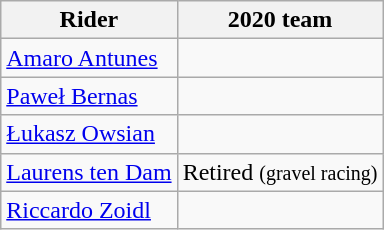<table class="wikitable">
<tr>
<th>Rider</th>
<th>2020 team</th>
</tr>
<tr>
<td><a href='#'>Amaro Antunes</a></td>
<td></td>
</tr>
<tr>
<td><a href='#'>Paweł Bernas</a></td>
<td></td>
</tr>
<tr>
<td><a href='#'>Łukasz Owsian</a></td>
<td></td>
</tr>
<tr>
<td><a href='#'>Laurens ten Dam</a></td>
<td>Retired <small>(gravel racing)</small></td>
</tr>
<tr>
<td><a href='#'>Riccardo Zoidl</a></td>
<td></td>
</tr>
</table>
